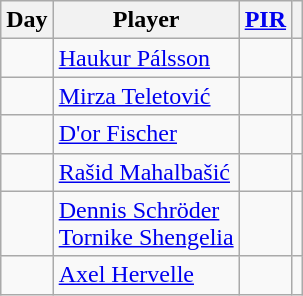<table class="wikitable sortable">
<tr>
<th>Day</th>
<th>Player</th>
<th><a href='#'>PIR</a></th>
<th class=unsortable></th>
</tr>
<tr>
<td></td>
<td> <a href='#'>Haukur Pálsson</a></td>
<td></td>
<td></td>
</tr>
<tr>
<td></td>
<td> <a href='#'>Mirza Teletović</a></td>
<td></td>
<td></td>
</tr>
<tr>
<td></td>
<td> <a href='#'>D'or Fischer</a></td>
<td></td>
<td></td>
</tr>
<tr>
<td></td>
<td> <a href='#'>Rašid Mahalbašić</a></td>
<td></td>
<td></td>
</tr>
<tr>
<td></td>
<td> <a href='#'>Dennis Schröder</a><br> <a href='#'>Tornike Shengelia</a></td>
<td></td>
<td></td>
</tr>
<tr>
<td></td>
<td> <a href='#'>Axel Hervelle</a></td>
<td></td>
<td></td>
</tr>
</table>
